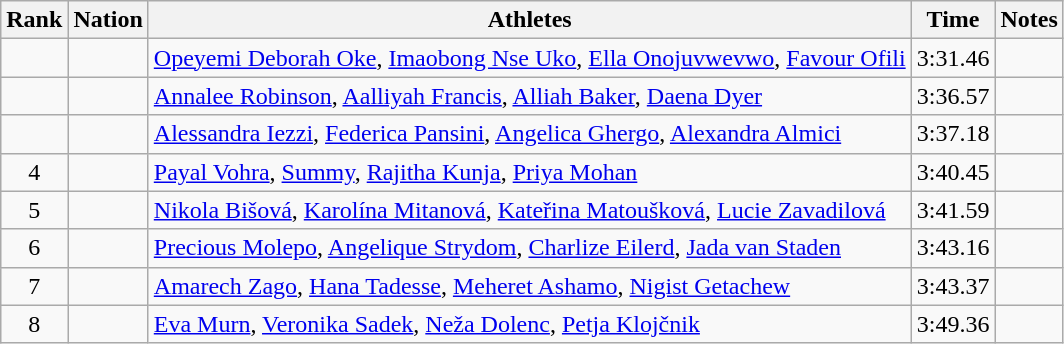<table class="wikitable sortable" style="text-align:center">
<tr>
<th>Rank</th>
<th>Nation</th>
<th>Athletes</th>
<th>Time</th>
<th>Notes</th>
</tr>
<tr>
<td></td>
<td align=left></td>
<td align=left><a href='#'>Opeyemi Deborah Oke</a>, <a href='#'>Imaobong Nse Uko</a>, <a href='#'>Ella Onojuvwevwo</a>, <a href='#'>Favour Ofili</a></td>
<td>3:31.46</td>
<td></td>
</tr>
<tr>
<td></td>
<td align=left></td>
<td align=left><a href='#'>Annalee Robinson</a>, <a href='#'>Aalliyah Francis</a>, <a href='#'>Alliah Baker</a>, <a href='#'>Daena Dyer</a></td>
<td>3:36.57</td>
<td></td>
</tr>
<tr>
<td></td>
<td align=left></td>
<td align=left><a href='#'>Alessandra Iezzi</a>, <a href='#'>Federica Pansini</a>, <a href='#'>Angelica Ghergo</a>, <a href='#'>Alexandra Almici</a></td>
<td>3:37.18</td>
<td></td>
</tr>
<tr>
<td>4</td>
<td align=left></td>
<td align=left><a href='#'>Payal Vohra</a>, <a href='#'>Summy</a>, <a href='#'>Rajitha Kunja</a>, <a href='#'>Priya Mohan</a></td>
<td>3:40.45</td>
<td></td>
</tr>
<tr>
<td>5</td>
<td align=left></td>
<td align=left><a href='#'>Nikola Bišová</a>, <a href='#'>Karolína Mitanová</a>, <a href='#'>Kateřina Matoušková</a>, <a href='#'>Lucie Zavadilová</a></td>
<td>3:41.59</td>
<td></td>
</tr>
<tr>
<td>6</td>
<td align=left></td>
<td align=left><a href='#'>Precious Molepo</a>, <a href='#'>Angelique Strydom</a>, <a href='#'>Charlize Eilerd</a>, <a href='#'>Jada van Staden</a></td>
<td>3:43.16</td>
<td></td>
</tr>
<tr>
<td>7</td>
<td align=left></td>
<td align=left><a href='#'>Amarech Zago</a>, <a href='#'>Hana Tadesse</a>, <a href='#'>Meheret Ashamo</a>, <a href='#'>Nigist Getachew</a></td>
<td>3:43.37</td>
<td></td>
</tr>
<tr>
<td>8</td>
<td align=left></td>
<td align=left><a href='#'>Eva Murn</a>, <a href='#'>Veronika Sadek</a>, <a href='#'>Neža Dolenc</a>, <a href='#'>Petja Klojčnik</a></td>
<td>3:49.36</td>
<td></td>
</tr>
</table>
